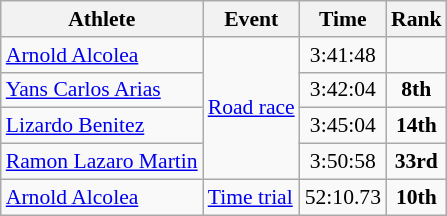<table class="wikitable" style="font-size:90%">
<tr>
<th>Athlete</th>
<th>Event</th>
<th>Time</th>
<th>Rank</th>
</tr>
<tr>
<td><a href='#'>Arnold Alcolea</a></td>
<td align=center rowspan=4><a href='#'>Road race</a></td>
<td align=center>3:41:48</td>
<td align=center></td>
</tr>
<tr>
<td><a href='#'>Yans Carlos Arias</a></td>
<td align=center>3:42:04</td>
<td align=center><strong>8th</strong></td>
</tr>
<tr>
<td><a href='#'>Lizardo Benitez</a></td>
<td align=center>3:45:04</td>
<td align=center><strong>14th</strong></td>
</tr>
<tr>
<td><a href='#'>Ramon Lazaro Martin</a></td>
<td align=center>3:50:58</td>
<td align=center><strong>33rd</strong></td>
</tr>
<tr>
<td><a href='#'>Arnold Alcolea</a></td>
<td><a href='#'>Time trial</a></td>
<td align=center>52:10.73</td>
<td align=center><strong>10th</strong></td>
</tr>
</table>
